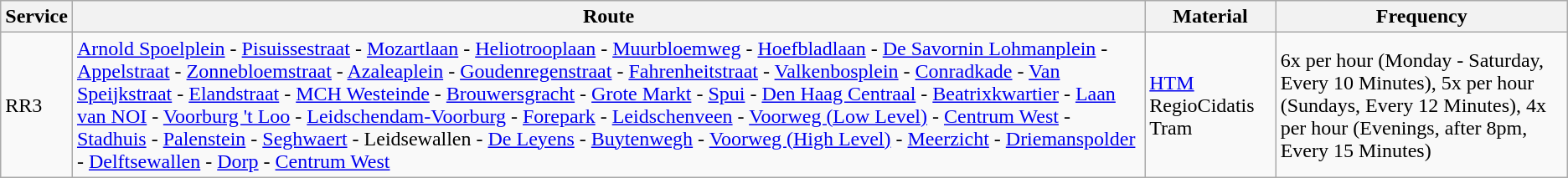<table class="wikitable vatop">
<tr>
<th>Service</th>
<th>Route</th>
<th>Material</th>
<th>Frequency</th>
</tr>
<tr>
<td>RR3</td>
<td><a href='#'>Arnold Spoelplein</a> - <a href='#'>Pisuissestraat</a> - <a href='#'>Mozartlaan</a> - <a href='#'>Heliotrooplaan</a> - <a href='#'>Muurbloemweg</a> - <a href='#'>Hoefbladlaan</a> - <a href='#'>De Savornin Lohmanplein</a> - <a href='#'>Appelstraat</a> - <a href='#'>Zonnebloemstraat</a> - <a href='#'>Azaleaplein</a> - <a href='#'>Goudenregenstraat</a> - <a href='#'>Fahrenheitstraat</a> - <a href='#'>Valkenbosplein</a> - <a href='#'>Conradkade</a> - <a href='#'>Van Speijkstraat</a> - <a href='#'>Elandstraat</a> - <a href='#'>MCH Westeinde</a> - <a href='#'>Brouwersgracht</a> - <a href='#'>Grote Markt</a> - <a href='#'>Spui</a> - <a href='#'>Den Haag Centraal</a> - <a href='#'>Beatrixkwartier</a> - <a href='#'>Laan van NOI</a> - <a href='#'>Voorburg 't Loo</a> - <a href='#'>Leidschendam-Voorburg</a> - <a href='#'>Forepark</a> - <a href='#'>Leidschenveen</a> - <a href='#'>Voorweg (Low Level)</a> - <a href='#'>Centrum West</a> - <a href='#'>Stadhuis</a> - <a href='#'>Palenstein</a> - <a href='#'>Seghwaert</a> - Leidsewallen - <a href='#'>De Leyens</a> - <a href='#'>Buytenwegh</a> - <a href='#'>Voorweg (High Level)</a> - <a href='#'>Meerzicht</a> - <a href='#'>Driemanspolder</a> - <a href='#'>Delftsewallen</a> - <a href='#'>Dorp</a> - <a href='#'>Centrum West</a></td>
<td><a href='#'>HTM</a> RegioCidatis Tram</td>
<td>6x per hour (Monday - Saturday, Every 10 Minutes), 5x per hour (Sundays, Every 12 Minutes), 4x per hour (Evenings, after 8pm, Every 15 Minutes)</td>
</tr>
</table>
